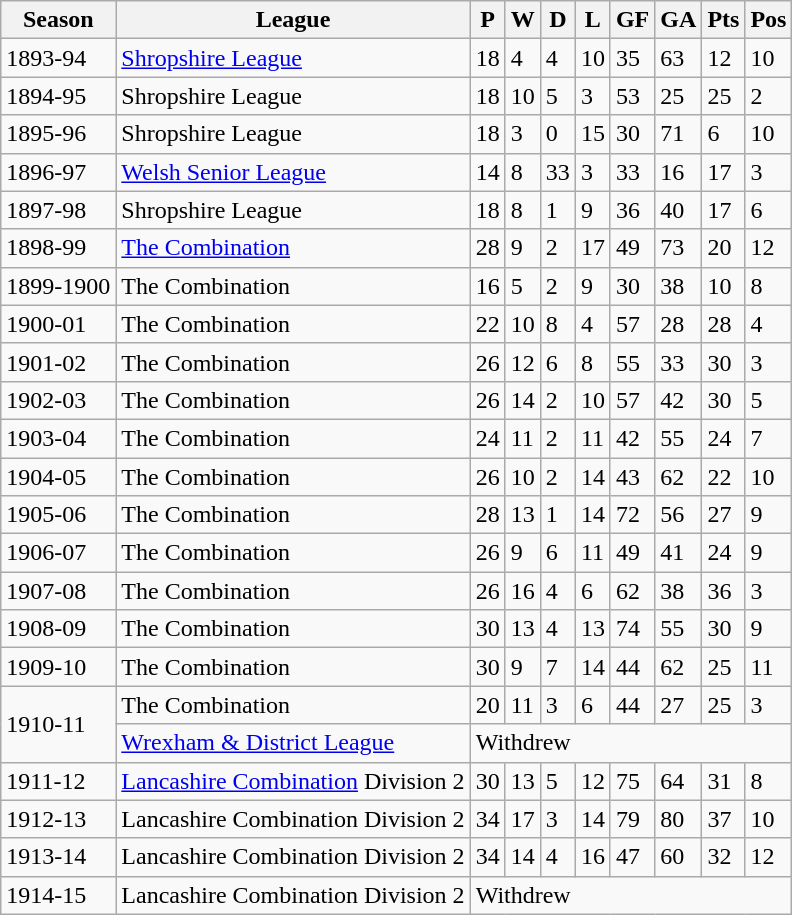<table class="wikitable">
<tr>
<th>Season</th>
<th>League</th>
<th>P</th>
<th>W</th>
<th>D</th>
<th>L</th>
<th>GF</th>
<th>GA</th>
<th>Pts</th>
<th>Pos</th>
</tr>
<tr>
<td>1893-94</td>
<td><a href='#'>Shropshire League</a></td>
<td>18</td>
<td>4</td>
<td>4</td>
<td>10</td>
<td>35</td>
<td>63</td>
<td>12</td>
<td>10</td>
</tr>
<tr>
<td>1894-95</td>
<td>Shropshire League</td>
<td>18</td>
<td>10</td>
<td>5</td>
<td>3</td>
<td>53</td>
<td>25</td>
<td>25</td>
<td>2</td>
</tr>
<tr>
<td>1895-96</td>
<td>Shropshire League</td>
<td>18</td>
<td>3</td>
<td>0</td>
<td>15</td>
<td>30</td>
<td>71</td>
<td>6</td>
<td>10</td>
</tr>
<tr>
<td>1896-97</td>
<td><a href='#'>Welsh Senior League</a></td>
<td>14</td>
<td>8</td>
<td>33</td>
<td>3</td>
<td>33</td>
<td>16</td>
<td>17</td>
<td>3</td>
</tr>
<tr>
<td>1897-98</td>
<td>Shropshire League</td>
<td>18</td>
<td>8</td>
<td>1</td>
<td>9</td>
<td>36</td>
<td>40</td>
<td>17</td>
<td>6</td>
</tr>
<tr>
<td>1898-99</td>
<td><a href='#'>The Combination</a></td>
<td>28</td>
<td>9</td>
<td>2</td>
<td>17</td>
<td>49</td>
<td>73</td>
<td>20</td>
<td>12</td>
</tr>
<tr>
<td>1899-1900</td>
<td>The Combination</td>
<td>16</td>
<td>5</td>
<td>2</td>
<td>9</td>
<td>30</td>
<td>38</td>
<td>10</td>
<td>8</td>
</tr>
<tr>
<td>1900-01</td>
<td>The Combination</td>
<td>22</td>
<td>10</td>
<td>8</td>
<td>4</td>
<td>57</td>
<td>28</td>
<td>28</td>
<td>4</td>
</tr>
<tr>
<td>1901-02</td>
<td>The Combination</td>
<td>26</td>
<td>12</td>
<td>6</td>
<td>8</td>
<td>55</td>
<td>33</td>
<td>30</td>
<td>3</td>
</tr>
<tr>
<td>1902-03</td>
<td>The Combination</td>
<td>26</td>
<td>14</td>
<td>2</td>
<td>10</td>
<td>57</td>
<td>42</td>
<td>30</td>
<td>5</td>
</tr>
<tr>
<td>1903-04</td>
<td>The Combination</td>
<td>24</td>
<td>11</td>
<td>2</td>
<td>11</td>
<td>42</td>
<td>55</td>
<td>24</td>
<td>7</td>
</tr>
<tr>
<td>1904-05</td>
<td>The Combination</td>
<td>26</td>
<td>10</td>
<td>2</td>
<td>14</td>
<td>43</td>
<td>62</td>
<td>22</td>
<td>10</td>
</tr>
<tr>
<td>1905-06</td>
<td>The Combination</td>
<td>28</td>
<td>13</td>
<td>1</td>
<td>14</td>
<td>72</td>
<td>56</td>
<td>27</td>
<td>9</td>
</tr>
<tr>
<td>1906-07</td>
<td>The Combination</td>
<td>26</td>
<td>9</td>
<td>6</td>
<td>11</td>
<td>49</td>
<td>41</td>
<td>24</td>
<td>9</td>
</tr>
<tr>
<td>1907-08</td>
<td>The Combination</td>
<td>26</td>
<td>16</td>
<td>4</td>
<td>6</td>
<td>62</td>
<td>38</td>
<td>36</td>
<td>3</td>
</tr>
<tr>
<td>1908-09</td>
<td>The Combination</td>
<td>30</td>
<td>13</td>
<td>4</td>
<td>13</td>
<td>74</td>
<td>55</td>
<td>30</td>
<td>9</td>
</tr>
<tr>
<td>1909-10</td>
<td>The Combination</td>
<td>30</td>
<td>9</td>
<td>7</td>
<td>14</td>
<td>44</td>
<td>62</td>
<td>25</td>
<td>11</td>
</tr>
<tr>
<td rowspan="2">1910-11</td>
<td>The Combination</td>
<td>20</td>
<td>11</td>
<td>3</td>
<td>6</td>
<td>44</td>
<td>27</td>
<td>25</td>
<td>3</td>
</tr>
<tr>
<td><a href='#'>Wrexham & District League</a></td>
<td colspan="8">Withdrew</td>
</tr>
<tr>
<td>1911-12</td>
<td><a href='#'>Lancashire Combination</a> Division 2</td>
<td>30</td>
<td>13</td>
<td>5</td>
<td>12</td>
<td>75</td>
<td>64</td>
<td>31</td>
<td>8</td>
</tr>
<tr>
<td>1912-13</td>
<td>Lancashire Combination Division 2</td>
<td>34</td>
<td>17</td>
<td>3</td>
<td>14</td>
<td>79</td>
<td>80</td>
<td>37</td>
<td>10</td>
</tr>
<tr>
<td>1913-14</td>
<td>Lancashire Combination Division 2</td>
<td>34</td>
<td>14</td>
<td>4</td>
<td>16</td>
<td>47</td>
<td>60</td>
<td>32</td>
<td>12</td>
</tr>
<tr>
<td>1914-15</td>
<td>Lancashire Combination Division 2</td>
<td colspan="8">Withdrew</td>
</tr>
</table>
